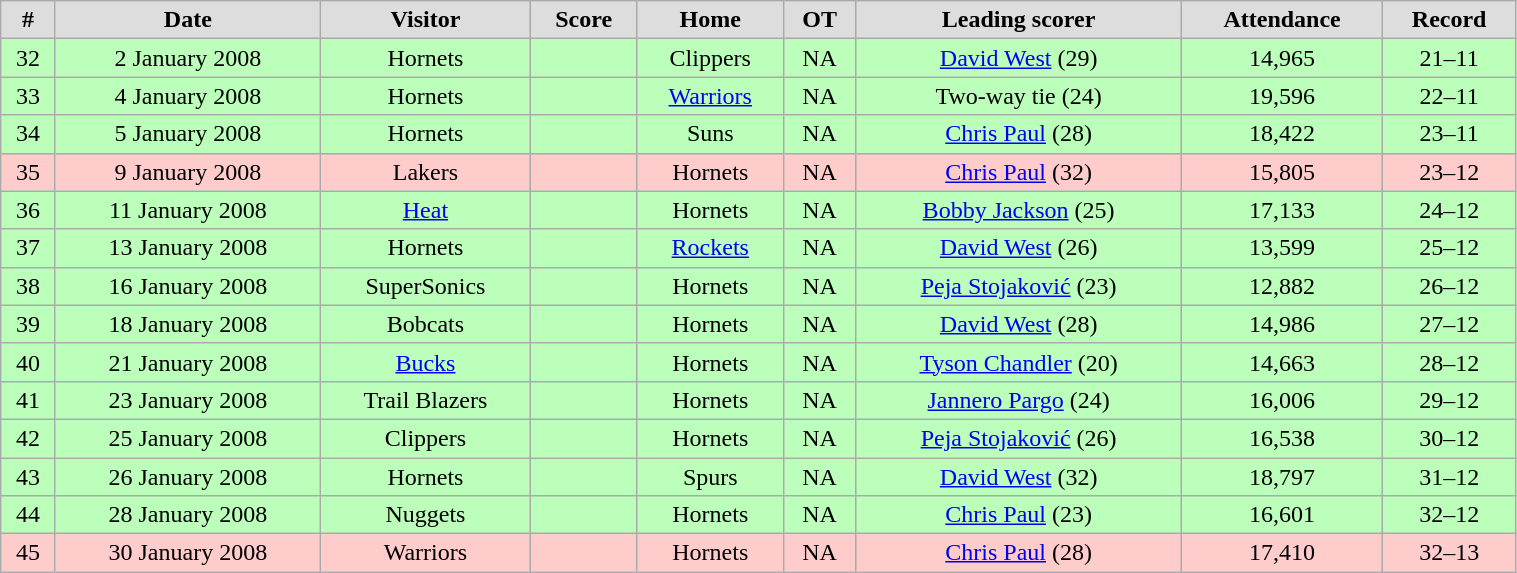<table class="wikitable" width="80%">
<tr align="center"  bgcolor="#dddddd">
<td><strong>#</strong></td>
<td><strong>Date</strong></td>
<td><strong>Visitor</strong></td>
<td><strong>Score</strong></td>
<td><strong>Home</strong></td>
<td><strong>OT</strong></td>
<td><strong>Leading scorer</strong></td>
<td><strong>Attendance</strong></td>
<td><strong>Record</strong></td>
</tr>
<tr align="center"  bgcolor="#bbffbb">
<td>32</td>
<td>2 January 2008</td>
<td>Hornets</td>
<td></td>
<td>Clippers</td>
<td>NA</td>
<td><a href='#'>David West</a> (29)</td>
<td>14,965</td>
<td>21–11</td>
</tr>
<tr align="center"  bgcolor="#bbffbb">
<td>33</td>
<td>4 January 2008</td>
<td>Hornets</td>
<td></td>
<td><a href='#'>Warriors</a></td>
<td>NA</td>
<td>Two-way tie (24)</td>
<td>19,596</td>
<td>22–11</td>
</tr>
<tr align="center"  bgcolor="#bbffbb">
<td>34</td>
<td>5 January 2008</td>
<td>Hornets</td>
<td></td>
<td>Suns</td>
<td>NA</td>
<td><a href='#'>Chris Paul</a> (28)</td>
<td>18,422</td>
<td>23–11</td>
</tr>
<tr align="center" bgcolor="#ffcccc">
<td>35</td>
<td>9 January 2008</td>
<td>Lakers</td>
<td></td>
<td>Hornets</td>
<td>NA</td>
<td><a href='#'>Chris Paul</a> (32)</td>
<td>15,805</td>
<td>23–12</td>
</tr>
<tr align="center" bgcolor="#bbffbb">
<td>36</td>
<td>11 January 2008</td>
<td><a href='#'>Heat</a></td>
<td></td>
<td>Hornets</td>
<td>NA</td>
<td><a href='#'>Bobby Jackson</a> (25)</td>
<td>17,133</td>
<td>24–12</td>
</tr>
<tr align="center" bgcolor="#bbffbb">
<td>37</td>
<td>13 January 2008</td>
<td>Hornets</td>
<td></td>
<td><a href='#'>Rockets</a></td>
<td>NA</td>
<td><a href='#'>David West</a> (26)</td>
<td>13,599</td>
<td>25–12</td>
</tr>
<tr align="center" bgcolor="#bbffbb">
<td>38</td>
<td>16 January 2008</td>
<td>SuperSonics</td>
<td></td>
<td>Hornets</td>
<td>NA</td>
<td><a href='#'>Peja Stojaković</a> (23)</td>
<td>12,882</td>
<td>26–12</td>
</tr>
<tr align="center" bgcolor="#bbffbb">
<td>39</td>
<td>18 January 2008</td>
<td>Bobcats</td>
<td></td>
<td>Hornets</td>
<td>NA</td>
<td><a href='#'>David West</a> (28)</td>
<td>14,986</td>
<td>27–12</td>
</tr>
<tr align="center" bgcolor="#bbffbb">
<td>40</td>
<td>21 January 2008</td>
<td><a href='#'>Bucks</a></td>
<td></td>
<td>Hornets</td>
<td>NA</td>
<td><a href='#'>Tyson Chandler</a> (20)</td>
<td>14,663</td>
<td>28–12</td>
</tr>
<tr align="center" bgcolor="#bbffbb">
<td>41</td>
<td>23 January 2008</td>
<td>Trail Blazers</td>
<td></td>
<td>Hornets</td>
<td>NA</td>
<td><a href='#'>Jannero Pargo</a> (24)</td>
<td>16,006</td>
<td>29–12</td>
</tr>
<tr align="center" bgcolor="#bbffbb">
<td>42</td>
<td>25 January 2008</td>
<td>Clippers</td>
<td></td>
<td>Hornets</td>
<td>NA</td>
<td><a href='#'>Peja Stojaković</a> (26)</td>
<td>16,538</td>
<td>30–12</td>
</tr>
<tr align="center" bgcolor="#bbffbb">
<td>43</td>
<td>26 January 2008</td>
<td>Hornets</td>
<td></td>
<td>Spurs</td>
<td>NA</td>
<td><a href='#'>David West</a> (32)</td>
<td>18,797</td>
<td>31–12</td>
</tr>
<tr align="center" bgcolor="#bbffbb">
<td>44</td>
<td>28 January 2008</td>
<td>Nuggets</td>
<td></td>
<td>Hornets</td>
<td>NA</td>
<td><a href='#'>Chris Paul</a> (23)</td>
<td>16,601</td>
<td>32–12</td>
</tr>
<tr align="center" bgcolor="#ffcccc">
<td>45</td>
<td>30 January 2008</td>
<td>Warriors</td>
<td></td>
<td>Hornets</td>
<td>NA</td>
<td><a href='#'>Chris Paul</a> (28)</td>
<td>17,410</td>
<td>32–13</td>
</tr>
</table>
